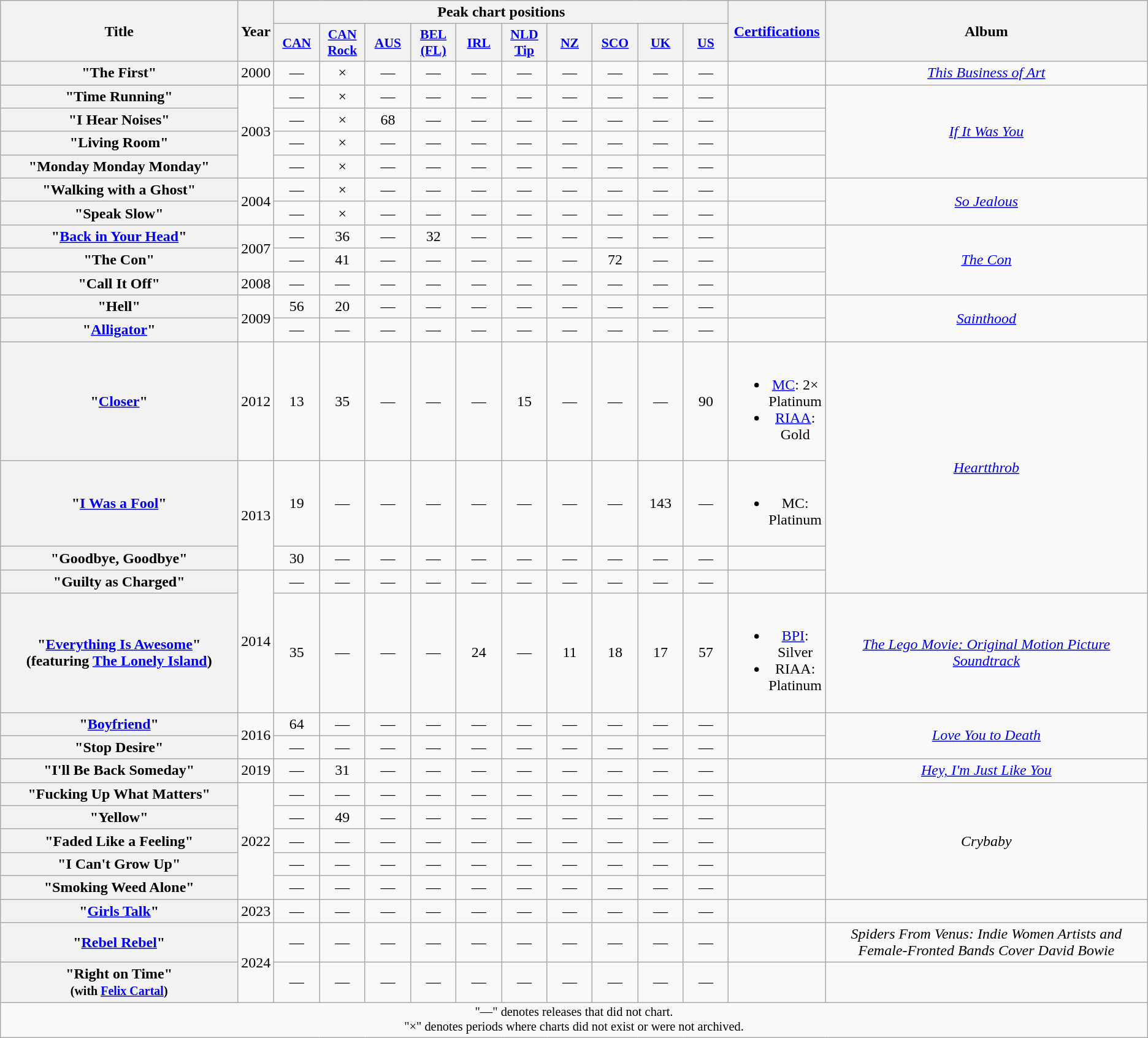<table class="wikitable plainrowheaders" style="text-align:center;">
<tr>
<th scope="col" rowspan="2" style="width:16em;">Title</th>
<th scope="col" rowspan="2" style="width:1em;">Year</th>
<th colspan="10" scope="col">Peak chart positions</th>
<th scope="col" rowspan="2"><a href='#'>Certifications</a></th>
<th scope="col" rowspan="2" style="width:22em;">Album</th>
</tr>
<tr>
<th scope="col" style="width:3em;font-size:90%"><a href='#'>CAN</a><br></th>
<th scope="col" style="width:3em;font-size:90%"><a href='#'>CAN<br>Rock</a><br></th>
<th scope="col" style="width:3em;font-size:90%"><a href='#'>AUS</a><br></th>
<th scope="col" style="width:3em;font-size:90%"><a href='#'>BEL<br>(FL)</a><br></th>
<th scope="col" style="width:3em;font-size:90%"><a href='#'>IRL</a><br></th>
<th scope="col" style="width:3em;font-size:90%"><a href='#'>NLD<br>Tip</a><br></th>
<th scope="col" style="width:3em;font-size:90%"><a href='#'>NZ</a><br></th>
<th scope="col" style="width:3em;font-size:90%"><a href='#'>SCO</a><br></th>
<th scope="col" style="width:3em;font-size:90%"><a href='#'>UK</a><br></th>
<th scope="col" style="width:3em;font-size:90%"><a href='#'>US</a><br></th>
</tr>
<tr>
<th scope="row">"The First"</th>
<td>2000</td>
<td>—</td>
<td>×</td>
<td>—</td>
<td>—</td>
<td>—</td>
<td>—</td>
<td>—</td>
<td>—</td>
<td>—</td>
<td>—</td>
<td></td>
<td style="text-align:center;"><em><a href='#'>This Business of Art</a></em></td>
</tr>
<tr>
<th scope="row">"Time Running"</th>
<td rowspan="4">2003</td>
<td>—</td>
<td>×</td>
<td>—</td>
<td>—</td>
<td>—</td>
<td>—</td>
<td>—</td>
<td>—</td>
<td>—</td>
<td>—</td>
<td></td>
<td rowspan="4"><em><a href='#'>If It Was You</a></em></td>
</tr>
<tr>
<th scope="row">"I Hear Noises"</th>
<td>—</td>
<td>×</td>
<td>68</td>
<td>—</td>
<td>—</td>
<td>—</td>
<td>—</td>
<td>—</td>
<td>—</td>
<td>—</td>
<td></td>
</tr>
<tr>
<th scope="row">"Living Room"</th>
<td>—</td>
<td>×</td>
<td>—</td>
<td>—</td>
<td>—</td>
<td>—</td>
<td>—</td>
<td>—</td>
<td>—</td>
<td>—</td>
<td></td>
</tr>
<tr>
<th scope="row">"Monday Monday Monday"</th>
<td>—</td>
<td>×</td>
<td>—</td>
<td>—</td>
<td>—</td>
<td>—</td>
<td>—</td>
<td>—</td>
<td>—</td>
<td>—</td>
<td></td>
</tr>
<tr>
<th scope="row">"Walking with a Ghost"</th>
<td rowspan="2">2004</td>
<td>—</td>
<td>×</td>
<td>—</td>
<td>—</td>
<td>—</td>
<td>—</td>
<td>—</td>
<td>—</td>
<td>—</td>
<td>—</td>
<td></td>
<td rowspan="2"><em><a href='#'>So Jealous</a></em></td>
</tr>
<tr>
<th scope="row">"Speak Slow"</th>
<td>—</td>
<td>×</td>
<td>—</td>
<td>—</td>
<td>—</td>
<td>—</td>
<td>—</td>
<td>—</td>
<td>—</td>
<td>—</td>
<td></td>
</tr>
<tr>
<th scope="row">"<a href='#'>Back in Your Head</a>"</th>
<td rowspan="2">2007</td>
<td>—</td>
<td>36</td>
<td>—</td>
<td>32</td>
<td>—</td>
<td>—</td>
<td>—</td>
<td>—</td>
<td>—</td>
<td>—</td>
<td></td>
<td rowspan="3"><em><a href='#'>The Con</a></em></td>
</tr>
<tr>
<th scope="row">"The Con"</th>
<td>—</td>
<td>41</td>
<td>—</td>
<td>—</td>
<td>—</td>
<td>—</td>
<td>—</td>
<td>72</td>
<td>—</td>
<td>—</td>
<td></td>
</tr>
<tr>
<th scope="row">"Call It Off"</th>
<td>2008</td>
<td>—</td>
<td>—</td>
<td>—</td>
<td>—</td>
<td>—</td>
<td>—</td>
<td>—</td>
<td>—</td>
<td>—</td>
<td>—</td>
<td></td>
</tr>
<tr>
<th scope="row">"Hell"</th>
<td rowspan="2">2009</td>
<td>56</td>
<td>20</td>
<td>—</td>
<td>—</td>
<td>—</td>
<td>—</td>
<td>—</td>
<td>—</td>
<td>—</td>
<td>—</td>
<td></td>
<td rowspan="2"><em><a href='#'>Sainthood</a></em></td>
</tr>
<tr>
<th scope="row">"<a href='#'>Alligator</a>"</th>
<td>—</td>
<td>—</td>
<td>—</td>
<td>—</td>
<td>—</td>
<td>—</td>
<td>—</td>
<td>—</td>
<td>—</td>
<td>—</td>
<td></td>
</tr>
<tr>
<th scope="row">"<a href='#'>Closer</a>"</th>
<td>2012</td>
<td>13</td>
<td>35</td>
<td>—</td>
<td>—</td>
<td>—</td>
<td>15</td>
<td>—</td>
<td>—</td>
<td>—</td>
<td>90</td>
<td><br><ul><li><a href='#'>MC</a>: 2× Platinum</li><li><a href='#'>RIAA</a>: Gold</li></ul></td>
<td rowspan="4"><em><a href='#'>Heartthrob</a></em></td>
</tr>
<tr>
<th scope="row">"<a href='#'>I Was a Fool</a>"</th>
<td rowspan="2">2013</td>
<td>19</td>
<td>—</td>
<td>—</td>
<td>—</td>
<td>—</td>
<td>—</td>
<td>—</td>
<td>—</td>
<td>143</td>
<td>—</td>
<td><br><ul><li>MC: Platinum</li></ul></td>
</tr>
<tr>
<th scope="row">"Goodbye, Goodbye"</th>
<td>30</td>
<td>—</td>
<td>—</td>
<td>—</td>
<td>—</td>
<td>—</td>
<td>—</td>
<td>—</td>
<td>—</td>
<td>—</td>
<td></td>
</tr>
<tr>
<th scope="row">"Guilty as Charged"</th>
<td rowspan="2">2014</td>
<td>—</td>
<td>—</td>
<td>—</td>
<td>—</td>
<td>—</td>
<td>—</td>
<td>—</td>
<td>—</td>
<td>—</td>
<td>—</td>
<td></td>
</tr>
<tr>
<th scope="row">"<a href='#'>Everything Is Awesome</a>"<br><span>(featuring <a href='#'>The Lonely Island</a>)</span></th>
<td>35</td>
<td>—</td>
<td>—</td>
<td>—</td>
<td>24</td>
<td>—</td>
<td>11</td>
<td>18</td>
<td>17</td>
<td>57</td>
<td><br><ul><li><a href='#'>BPI</a>: Silver</li><li>RIAA: Platinum</li></ul></td>
<td><em><a href='#'>The Lego Movie: Original Motion Picture Soundtrack</a></em></td>
</tr>
<tr>
<th scope="row">"<a href='#'>Boyfriend</a>"</th>
<td rowspan="2">2016</td>
<td>64</td>
<td>—</td>
<td>—</td>
<td>—</td>
<td>—</td>
<td>—</td>
<td>—</td>
<td>—</td>
<td>—</td>
<td>—</td>
<td></td>
<td rowspan="2"><em><a href='#'>Love You to Death</a></em></td>
</tr>
<tr>
<th scope="row">"Stop Desire"</th>
<td>—</td>
<td>—</td>
<td>—</td>
<td>—</td>
<td>—</td>
<td>—</td>
<td>—</td>
<td>—</td>
<td>—</td>
<td>—</td>
<td></td>
</tr>
<tr>
<th scope="row">"I'll Be Back Someday"</th>
<td>2019</td>
<td>—</td>
<td>31</td>
<td>—</td>
<td>—</td>
<td>—</td>
<td>—</td>
<td>—</td>
<td>—</td>
<td>—</td>
<td>—</td>
<td></td>
<td><em><a href='#'>Hey, I'm Just Like You</a></em></td>
</tr>
<tr>
<th scope="row">"Fucking Up What Matters"</th>
<td rowspan="5">2022</td>
<td>—</td>
<td>—</td>
<td>—</td>
<td>—</td>
<td>—</td>
<td>—</td>
<td>—</td>
<td>—</td>
<td>—</td>
<td>—</td>
<td></td>
<td rowspan="5"><em>Crybaby</em></td>
</tr>
<tr>
<th scope="row">"Yellow"</th>
<td>—</td>
<td>49</td>
<td>—</td>
<td>—</td>
<td>—</td>
<td>—</td>
<td>—</td>
<td>—</td>
<td>—</td>
<td>—</td>
<td></td>
</tr>
<tr>
<th scope="row">"Faded Like a Feeling"</th>
<td>—</td>
<td>—</td>
<td>—</td>
<td>—</td>
<td>—</td>
<td>—</td>
<td>—</td>
<td>—</td>
<td>—</td>
<td>—</td>
<td></td>
</tr>
<tr>
<th scope="row">"I Can't Grow Up"</th>
<td>—</td>
<td>—</td>
<td>—</td>
<td>—</td>
<td>—</td>
<td>—</td>
<td>—</td>
<td>—</td>
<td>—</td>
<td>—</td>
<td></td>
</tr>
<tr>
<th scope="row">"Smoking Weed Alone"</th>
<td>—</td>
<td>—</td>
<td>—</td>
<td>—</td>
<td>—</td>
<td>—</td>
<td>—</td>
<td>—</td>
<td>—</td>
<td>—</td>
<td></td>
</tr>
<tr>
<th scope="row">"<a href='#'>Girls Talk</a>"</th>
<td>2023</td>
<td>—</td>
<td>—</td>
<td>—</td>
<td>—</td>
<td>—</td>
<td>—</td>
<td>—</td>
<td>—</td>
<td>—</td>
<td>—</td>
<td></td>
<td></td>
</tr>
<tr>
<th scope="row">"<a href='#'>Rebel Rebel</a>"<br> </th>
<td rowspan="2">2024</td>
<td>—</td>
<td>—</td>
<td>—</td>
<td>—</td>
<td>—</td>
<td>—</td>
<td>—</td>
<td>—</td>
<td>—</td>
<td>—</td>
<td></td>
<td><em>Spiders From Venus: Indie Women Artists and Female-Fronted Bands Cover David Bowie</em></td>
</tr>
<tr>
<th scope="row">"Right on Time"<br><small>(with <a href='#'>Felix Cartal</a>)</small></th>
<td>—</td>
<td>—</td>
<td>—</td>
<td>—</td>
<td>—</td>
<td>—</td>
<td>—</td>
<td>—</td>
<td>—</td>
<td>—</td>
<td></td>
<td></td>
</tr>
<tr>
<td colspan="16" style="font-size:85%">"—" denotes releases that did not chart.<br>"×" denotes periods where charts did not exist or were not archived.</td>
</tr>
</table>
